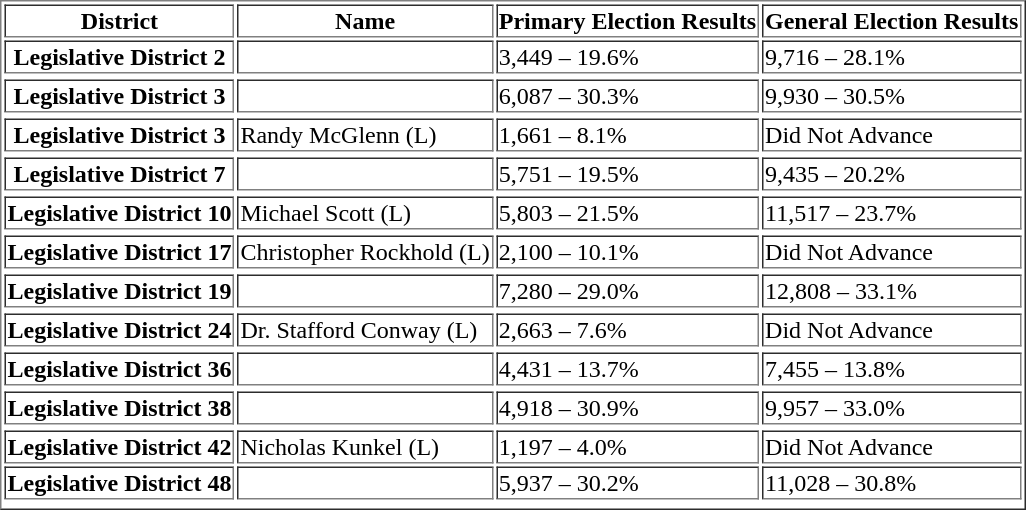<table border="1">
<tr>
<th scope="col">District</th>
<th scope="col">Name</th>
<th scope="col">Primary Election Results</th>
<th scope="col">General Election Results</th>
</tr>
<tr>
<th scope="row">Legislative District 2</th>
<td></td>
<td>3,449 – 19.6%</td>
<td>9,716 – 28.1%</td>
</tr>
<tr>
</tr>
<tr>
<th scope="row">Legislative District 3</th>
<td></td>
<td>6,087 – 30.3%</td>
<td>9,930 – 30.5%</td>
</tr>
<tr>
</tr>
<tr>
<th scope="row">Legislative District 3</th>
<td>Randy McGlenn (L)</td>
<td>1,661 – 8.1%</td>
<td>Did Not Advance</td>
</tr>
<tr>
</tr>
<tr>
<th scope="row">Legislative District 7</th>
<td></td>
<td>5,751 – 19.5%</td>
<td>9,435 – 20.2%</td>
</tr>
<tr>
</tr>
<tr>
<th scope="row">Legislative District 10</th>
<td>Michael Scott (L)</td>
<td>5,803 – 21.5%</td>
<td>11,517 – 23.7%</td>
</tr>
<tr>
</tr>
<tr>
<th scope="row">Legislative District 17</th>
<td>Christopher Rockhold (L)</td>
<td>2,100 – 10.1%</td>
<td>Did Not Advance</td>
</tr>
<tr>
</tr>
<tr>
<th scope="row">Legislative District 19</th>
<td></td>
<td>7,280 – 29.0%</td>
<td>12,808 – 33.1%</td>
</tr>
<tr>
</tr>
<tr>
<th scope="row">Legislative District 24</th>
<td>Dr. Stafford Conway (L)</td>
<td>2,663 – 7.6%</td>
<td>Did Not Advance</td>
</tr>
<tr>
</tr>
<tr>
<th scope="row">Legislative District 36</th>
<td></td>
<td>4,431 – 13.7%</td>
<td>7,455 – 13.8%</td>
</tr>
<tr>
</tr>
<tr>
<th scope="row">Legislative District 38</th>
<td></td>
<td>4,918 – 30.9%</td>
<td>9,957 – 33.0%</td>
</tr>
<tr>
</tr>
<tr>
<th scope="row">Legislative District 42</th>
<td>Nicholas Kunkel (L)</td>
<td>1,197 – 4.0%</td>
<td>Did Not Advance</td>
</tr>
<tr>
<th scope="row">Legislative District 48</th>
<td></td>
<td>5,937 – 30.2%</td>
<td>11,028 – 30.8%</td>
</tr>
<tr>
</tr>
<tr>
</tr>
</table>
